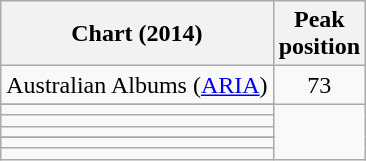<table class="wikitable sortable">
<tr>
<th>Chart (2014)</th>
<th>Peak<br>position</th>
</tr>
<tr>
<td>Australian Albums (<a href='#'>ARIA</a>)</td>
<td style="text-align:center;">73</td>
</tr>
<tr>
</tr>
<tr>
<td></td>
</tr>
<tr>
<td></td>
</tr>
<tr>
<td></td>
</tr>
<tr>
</tr>
<tr>
<td></td>
</tr>
<tr>
<td></td>
</tr>
</table>
